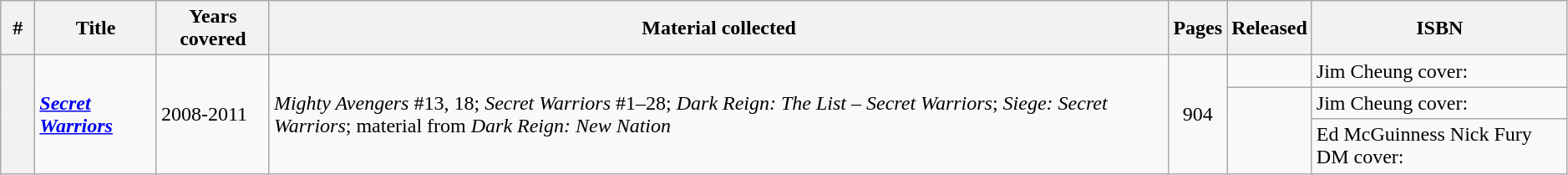<table class="wikitable sortable" width="99%">
<tr>
<th class="unsortable" width="20px">#</th>
<th>Title</th>
<th>Years covered</th>
<th class="unsortable">Material collected</th>
<th>Pages</th>
<th>Released</th>
<th class="unsortable">ISBN</th>
</tr>
<tr>
<th rowspan="3" style="background-color: light grey;"></th>
<td rowspan="3"><strong><em><a href='#'>Secret Warriors</a></em></strong></td>
<td rowspan="3">2008-2011</td>
<td rowspan="3"><em>Mighty Avengers</em> #13, 18; <em>Secret Warriors</em> #1–28; <em>Dark Reign: The List – Secret Warriors</em>; <em>Siege: Secret Warriors</em>; material from <em>Dark Reign: New Nation</em></td>
<td rowspan="3" style="text-align: center;">904</td>
<td></td>
<td>Jim Cheung cover: </td>
</tr>
<tr>
<td rowspan="2"></td>
<td>Jim Cheung cover: </td>
</tr>
<tr>
<td>Ed McGuinness Nick Fury DM cover: </td>
</tr>
</table>
